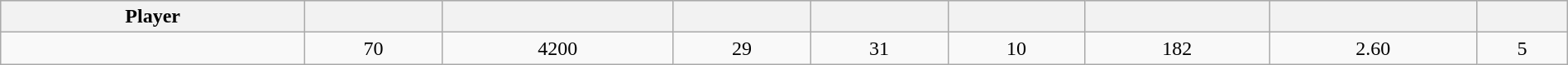<table class="wikitable sortable" style="width:100%;">
<tr style="text-align:center; background:#ddd;">
<th>Player</th>
<th></th>
<th></th>
<th></th>
<th></th>
<th></th>
<th></th>
<th></th>
<th></th>
</tr>
<tr align=center>
<td></td>
<td>70</td>
<td>4200</td>
<td>29</td>
<td>31</td>
<td>10</td>
<td>182</td>
<td>2.60</td>
<td>5</td>
</tr>
</table>
